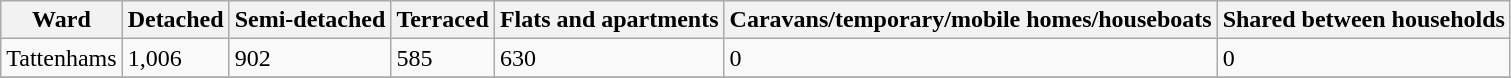<table class="wikitable">
<tr>
<th>Ward</th>
<th>Detached</th>
<th>Semi-detached</th>
<th>Terraced</th>
<th>Flats and apartments</th>
<th>Caravans/temporary/mobile homes/houseboats</th>
<th>Shared between households</th>
</tr>
<tr>
<td>Tattenhams</td>
<td>1,006</td>
<td>902</td>
<td>585</td>
<td>630</td>
<td>0</td>
<td>0</td>
</tr>
<tr>
</tr>
</table>
